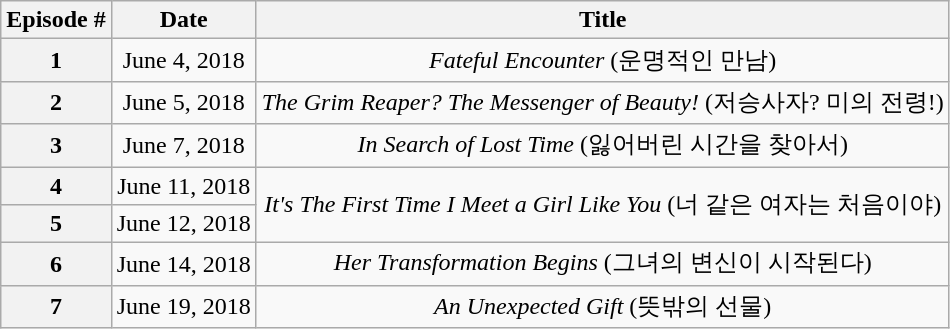<table class="wikitable" style="text-align:center;">
<tr>
<th>Episode #</th>
<th>Date</th>
<th>Title</th>
</tr>
<tr>
<th>1</th>
<td>June 4, 2018</td>
<td><em>Fateful Encounter</em> (운명적인 만남)</td>
</tr>
<tr>
<th>2</th>
<td>June 5, 2018</td>
<td><em>The Grim Reaper? The Messenger of Beauty!</em> (저승사자? 미의 전령!)</td>
</tr>
<tr>
<th>3</th>
<td>June 7, 2018</td>
<td><em>In Search of Lost Time</em> (잃어버린 시간을 찾아서)</td>
</tr>
<tr>
<th>4</th>
<td>June 11, 2018</td>
<td rowspan=2><em>It's The First Time I Meet a Girl Like You</em> (너 같은 여자는 처음이야)</td>
</tr>
<tr>
<th>5</th>
<td>June 12, 2018</td>
</tr>
<tr>
<th>6</th>
<td>June 14, 2018</td>
<td><em>Her Transformation Begins</em> (그녀의 변신이 시작된다)</td>
</tr>
<tr>
<th>7</th>
<td>June 19, 2018</td>
<td><em>An Unexpected Gift</em> (뜻밖의 선물)</td>
</tr>
</table>
